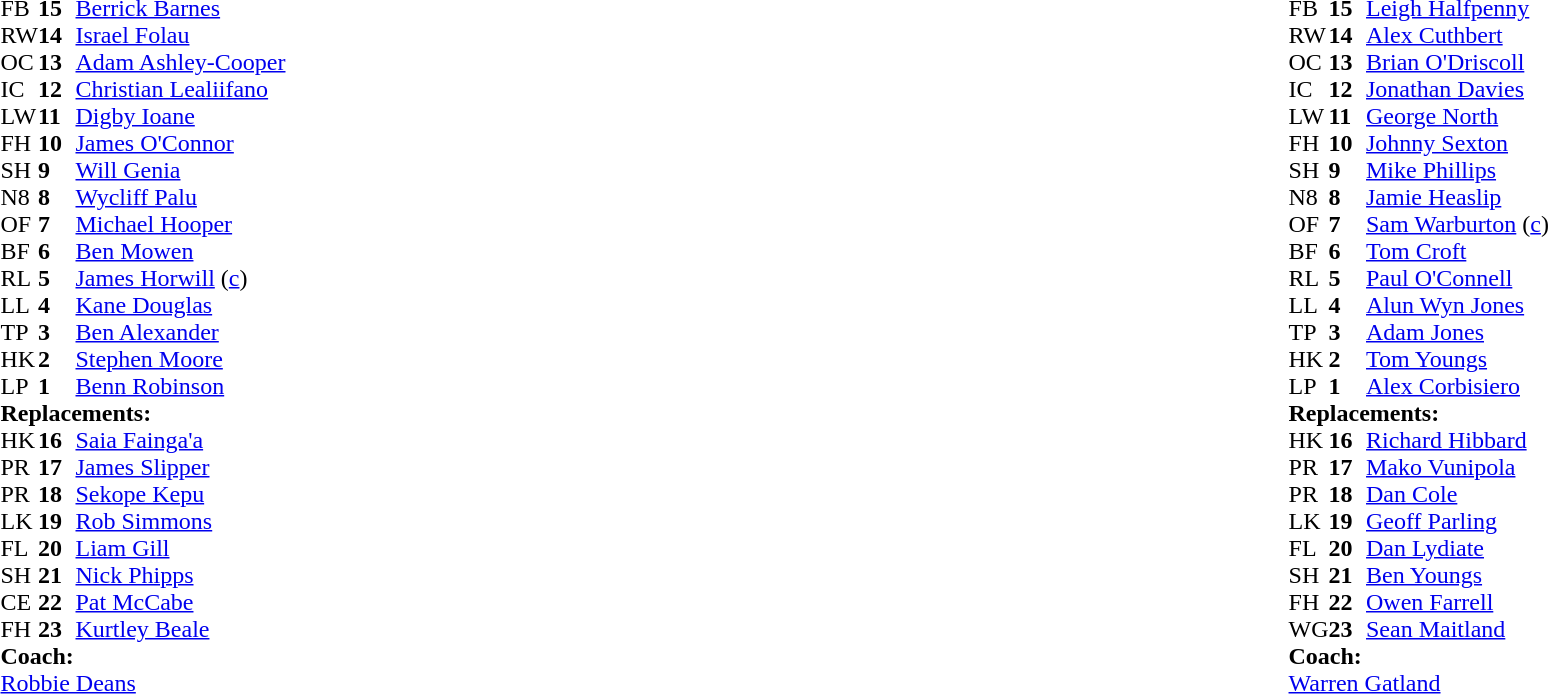<table style="width:100%">
<tr>
<td style="vertical-align:top;width:50%"><br><table cellspacing="0" cellpadding="0">
<tr>
<th width="25"></th>
<th width="25"></th>
</tr>
<tr>
<td>FB</td>
<td><strong>15</strong></td>
<td><a href='#'>Berrick Barnes</a></td>
<td></td>
<td></td>
</tr>
<tr>
<td>RW</td>
<td><strong>14</strong></td>
<td><a href='#'>Israel Folau</a></td>
</tr>
<tr>
<td>OC</td>
<td><strong>13</strong></td>
<td><a href='#'>Adam Ashley-Cooper</a></td>
<td></td>
<td></td>
</tr>
<tr>
<td>IC</td>
<td><strong>12</strong></td>
<td><a href='#'>Christian Lealiifano</a></td>
<td></td>
<td></td>
</tr>
<tr>
<td>LW</td>
<td><strong>11</strong></td>
<td><a href='#'>Digby Ioane</a></td>
</tr>
<tr>
<td>FH</td>
<td><strong>10</strong></td>
<td><a href='#'>James O'Connor</a></td>
</tr>
<tr>
<td>SH</td>
<td><strong>9</strong></td>
<td><a href='#'>Will Genia</a></td>
</tr>
<tr>
<td>N8</td>
<td><strong>8</strong></td>
<td><a href='#'>Wycliff Palu</a></td>
</tr>
<tr>
<td>OF</td>
<td><strong>7</strong></td>
<td><a href='#'>Michael Hooper</a></td>
</tr>
<tr>
<td>BF</td>
<td><strong>6</strong></td>
<td><a href='#'>Ben Mowen</a></td>
</tr>
<tr>
<td>RL</td>
<td><strong>5</strong></td>
<td><a href='#'>James Horwill</a> (<a href='#'>c</a>)</td>
</tr>
<tr>
<td>LL</td>
<td><strong>4</strong></td>
<td><a href='#'>Kane Douglas</a></td>
<td></td>
<td></td>
</tr>
<tr>
<td>TP</td>
<td><strong>3</strong></td>
<td><a href='#'>Ben Alexander</a></td>
<td></td>
<td></td>
</tr>
<tr>
<td>HK</td>
<td><strong>2</strong></td>
<td><a href='#'>Stephen Moore</a></td>
</tr>
<tr>
<td>LP</td>
<td><strong>1</strong></td>
<td><a href='#'>Benn Robinson</a></td>
<td></td>
<td></td>
</tr>
<tr>
<td colspan=3><strong>Replacements:</strong></td>
</tr>
<tr>
<td>HK</td>
<td><strong>16</strong></td>
<td><a href='#'>Saia Fainga'a</a></td>
</tr>
<tr>
<td>PR</td>
<td><strong>17</strong></td>
<td><a href='#'>James Slipper</a></td>
<td></td>
<td></td>
</tr>
<tr>
<td>PR</td>
<td><strong>18</strong></td>
<td><a href='#'>Sekope Kepu</a></td>
<td></td>
<td></td>
</tr>
<tr>
<td>LK</td>
<td><strong>19</strong></td>
<td><a href='#'>Rob Simmons</a></td>
<td></td>
<td></td>
</tr>
<tr>
<td>FL</td>
<td><strong>20</strong></td>
<td><a href='#'>Liam Gill</a></td>
<td></td>
<td></td>
<td></td>
</tr>
<tr>
<td>SH</td>
<td><strong>21</strong></td>
<td><a href='#'>Nick Phipps</a></td>
<td></td>
<td></td>
</tr>
<tr>
<td>CE</td>
<td><strong>22</strong></td>
<td><a href='#'>Pat McCabe</a></td>
<td></td>
<td></td>
<td></td>
</tr>
<tr>
<td>FH</td>
<td><strong>23</strong></td>
<td><a href='#'>Kurtley Beale</a></td>
<td></td>
<td></td>
</tr>
<tr>
<td colspan=3><strong>Coach:</strong></td>
</tr>
<tr>
<td colspan="4"> <a href='#'>Robbie Deans</a></td>
</tr>
</table>
</td>
<td valign="top"></td>
<td style="vertical-align:top;width:50%"><br><table cellspacing="0" cellpadding="0" style="margin:auto">
<tr>
<th width="25"></th>
<th width="25"></th>
</tr>
<tr>
<td>FB</td>
<td><strong>15</strong></td>
<td> <a href='#'>Leigh Halfpenny</a></td>
</tr>
<tr>
<td>RW</td>
<td><strong>14</strong></td>
<td> <a href='#'>Alex Cuthbert</a></td>
</tr>
<tr>
<td>OC</td>
<td><strong>13</strong></td>
<td> <a href='#'>Brian O'Driscoll</a></td>
</tr>
<tr>
<td>IC</td>
<td><strong>12</strong></td>
<td> <a href='#'>Jonathan Davies</a></td>
</tr>
<tr>
<td>LW</td>
<td><strong>11</strong></td>
<td> <a href='#'>George North</a></td>
</tr>
<tr>
<td>FH</td>
<td><strong>10</strong></td>
<td> <a href='#'>Johnny Sexton</a></td>
</tr>
<tr>
<td>SH</td>
<td><strong>9</strong></td>
<td> <a href='#'>Mike Phillips</a></td>
<td></td>
<td></td>
</tr>
<tr>
<td>N8</td>
<td><strong>8</strong></td>
<td> <a href='#'>Jamie Heaslip</a></td>
</tr>
<tr>
<td>OF</td>
<td><strong>7</strong></td>
<td> <a href='#'>Sam Warburton</a> (<a href='#'>c</a>)</td>
</tr>
<tr>
<td>BF</td>
<td><strong>6</strong></td>
<td> <a href='#'>Tom Croft</a></td>
<td></td>
<td></td>
</tr>
<tr>
<td>RL</td>
<td><strong>5</strong></td>
<td> <a href='#'>Paul O'Connell</a></td>
</tr>
<tr>
<td>LL</td>
<td><strong>4</strong></td>
<td> <a href='#'>Alun Wyn Jones</a></td>
<td></td>
<td></td>
</tr>
<tr>
<td>TP</td>
<td><strong>3</strong></td>
<td> <a href='#'>Adam Jones</a></td>
<td></td>
<td></td>
</tr>
<tr>
<td>HK</td>
<td><strong>2</strong></td>
<td> <a href='#'>Tom Youngs</a></td>
<td></td>
<td></td>
</tr>
<tr>
<td>LP</td>
<td><strong>1</strong></td>
<td> <a href='#'>Alex Corbisiero</a></td>
<td></td>
<td></td>
</tr>
<tr>
<td colspan=3><strong>Replacements:</strong></td>
</tr>
<tr>
<td>HK</td>
<td><strong>16</strong></td>
<td> <a href='#'>Richard Hibbard</a></td>
<td></td>
<td></td>
</tr>
<tr>
<td>PR</td>
<td><strong>17</strong></td>
<td> <a href='#'>Mako Vunipola</a></td>
<td></td>
<td></td>
</tr>
<tr>
<td>PR</td>
<td><strong>18</strong></td>
<td> <a href='#'>Dan Cole</a></td>
<td></td>
<td></td>
</tr>
<tr>
<td>LK</td>
<td><strong>19</strong></td>
<td> <a href='#'>Geoff Parling</a></td>
<td></td>
<td></td>
</tr>
<tr>
<td>FL</td>
<td><strong>20</strong></td>
<td> <a href='#'>Dan Lydiate</a></td>
<td></td>
<td></td>
</tr>
<tr>
<td>SH</td>
<td><strong>21</strong></td>
<td> <a href='#'>Ben Youngs</a></td>
<td></td>
<td></td>
</tr>
<tr>
<td>FH</td>
<td><strong>22</strong></td>
<td> <a href='#'>Owen Farrell</a></td>
</tr>
<tr>
<td>WG</td>
<td><strong>23</strong></td>
<td> <a href='#'>Sean Maitland</a></td>
</tr>
<tr>
<td colspan=3><strong>Coach:</strong></td>
</tr>
<tr>
<td colspan="4"> <a href='#'>Warren Gatland</a></td>
</tr>
</table>
</td>
</tr>
</table>
